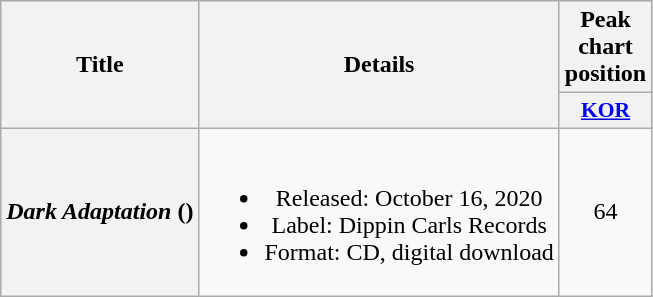<table class="wikitable plainrowheaders" style="text-align:center;">
<tr>
<th rowspan="2" scope="col">Title</th>
<th rowspan="2" scope="col">Details</th>
<th colspan="1" scope="col">Peak chart position</th>
</tr>
<tr>
<th scope="col" style="width:2.5em;font-size:90%;"><a href='#'>KOR</a><br></th>
</tr>
<tr>
<th scope="row"><em>Dark Adaptation</em> ()</th>
<td><br><ul><li>Released: October 16, 2020</li><li>Label: Dippin Carls Records</li><li>Format: CD, digital download</li></ul></td>
<td>64</td>
</tr>
</table>
